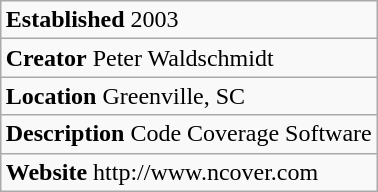<table class="wikitable" border="0" align= "right">
<tr>
<td><strong>Established</strong>  2003</td>
</tr>
<tr>
<td><strong>Creator</strong>  Peter Waldschmidt</td>
</tr>
<tr>
<td><strong>Location</strong>  Greenville, SC</td>
</tr>
<tr>
<td><strong>Description</strong> Code Coverage Software</td>
</tr>
<tr>
<td><strong>Website</strong> http://www.ncover.com</td>
</tr>
</table>
